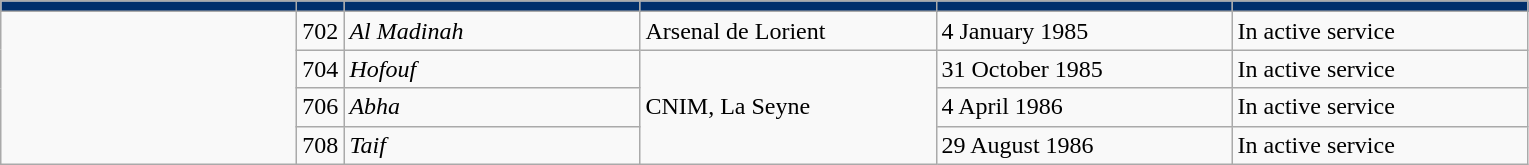<table class="wikitable">
<tr>
<th style="background:#002F6C" width="190"></th>
<th style="background:#002F6C"></th>
<th style="background:#002F6C" width="190"></th>
<th style="background:#002F6C" width="190"></th>
<th style="background:#002F6C" width="190"></th>
<th style="background:#002F6C" width="190"></th>
</tr>
<tr>
<td rowspan="4"></td>
<td>702</td>
<td><em>Al Madinah</em></td>
<td>Arsenal de Lorient</td>
<td>4 January 1985</td>
<td>In active service</td>
</tr>
<tr>
<td>704</td>
<td><em>Hofouf</em></td>
<td rowspan="3">CNIM, La Seyne</td>
<td>31 October 1985</td>
<td>In active service</td>
</tr>
<tr>
<td>706</td>
<td><em>Abha</em></td>
<td>4 April 1986</td>
<td>In active service</td>
</tr>
<tr>
<td>708</td>
<td><em>Taif</em></td>
<td>29 August 1986</td>
<td>In active service</td>
</tr>
</table>
